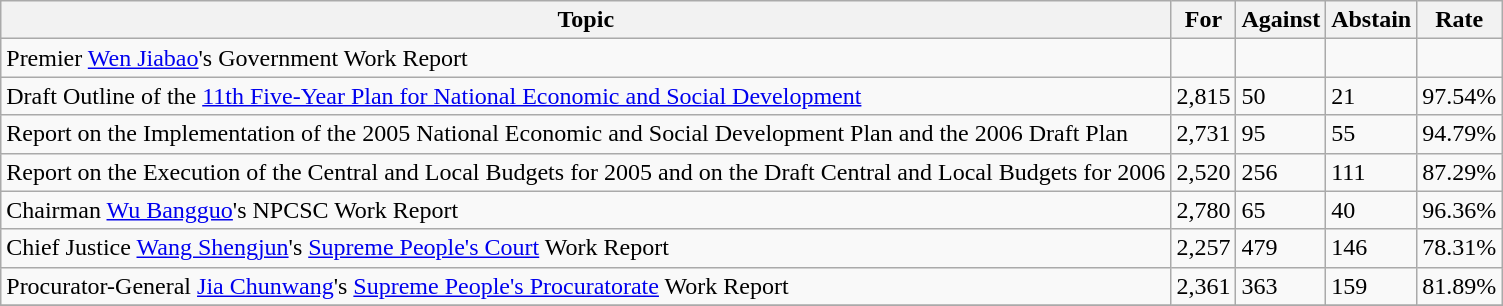<table class="wikitable">
<tr>
<th>Topic</th>
<th>For</th>
<th>Against</th>
<th>Abstain</th>
<th>Rate</th>
</tr>
<tr>
<td>Premier <a href='#'>Wen Jiabao</a>'s Government Work Report</td>
<td></td>
<td></td>
<td></td>
<td></td>
</tr>
<tr>
<td>Draft Outline of the <a href='#'>11th Five-Year Plan for National Economic and Social Development</a></td>
<td>2,815</td>
<td>50</td>
<td>21</td>
<td>97.54%</td>
</tr>
<tr>
<td>Report on the Implementation of the 2005 National Economic and Social Development Plan and the 2006 Draft Plan</td>
<td>2,731</td>
<td>95</td>
<td>55</td>
<td>94.79%</td>
</tr>
<tr>
<td>Report on the Execution of the Central and Local Budgets for 2005 and on the Draft Central and Local Budgets for 2006</td>
<td>2,520</td>
<td>256</td>
<td>111</td>
<td>87.29%</td>
</tr>
<tr>
<td>Chairman <a href='#'>Wu Bangguo</a>'s NPCSC Work Report</td>
<td>2,780</td>
<td>65</td>
<td>40</td>
<td>96.36%</td>
</tr>
<tr>
<td>Chief Justice <a href='#'>Wang Shengjun</a>'s <a href='#'>Supreme People's Court</a> Work Report</td>
<td>2,257</td>
<td>479</td>
<td>146</td>
<td>78.31%</td>
</tr>
<tr>
<td>Procurator-General <a href='#'>Jia Chunwang</a>'s <a href='#'>Supreme People's Procuratorate</a> Work Report</td>
<td>2,361</td>
<td>363</td>
<td>159</td>
<td>81.89%</td>
</tr>
<tr>
</tr>
</table>
